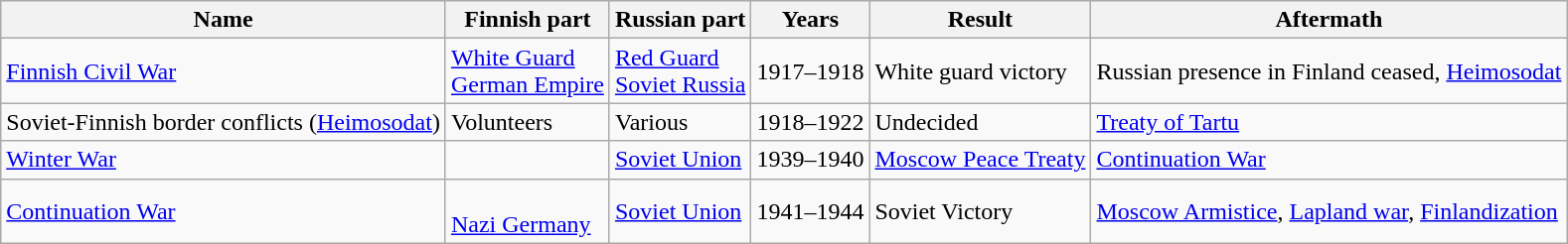<table class="wikitable">
<tr>
<th>Name</th>
<th>Finnish part</th>
<th>Russian part</th>
<th>Years</th>
<th>Result</th>
<th>Aftermath</th>
</tr>
<tr>
<td><a href='#'>Finnish Civil War</a></td>
<td> <a href='#'>White Guard</a><br> <a href='#'>German Empire</a></td>
<td> <a href='#'>Red Guard</a> <br> <a href='#'>Soviet Russia</a></td>
<td>1917–1918</td>
<td>White guard victory</td>
<td>Russian presence in Finland ceased, <a href='#'>Heimosodat</a></td>
</tr>
<tr>
<td>Soviet-Finnish border conflicts (<a href='#'>Heimosodat</a>)</td>
<td>Volunteers</td>
<td>Various</td>
<td>1918–1922</td>
<td>Undecided</td>
<td><a href='#'>Treaty of Tartu</a></td>
</tr>
<tr>
<td><a href='#'>Winter War</a></td>
<td></td>
<td> <a href='#'>Soviet Union</a></td>
<td>1939–1940</td>
<td><a href='#'>Moscow Peace Treaty</a></td>
<td><a href='#'>Continuation War</a></td>
</tr>
<tr>
<td><a href='#'>Continuation War</a></td>
<td> <br>  <a href='#'>Nazi Germany</a></td>
<td> <a href='#'>Soviet Union</a></td>
<td>1941–1944</td>
<td>Soviet Victory</td>
<td><a href='#'>Moscow Armistice</a>, <a href='#'>Lapland war</a>, <a href='#'>Finlandization</a></td>
</tr>
</table>
